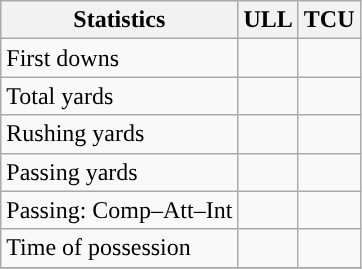<table class="wikitable" style="float: left;">
<tr>
<th>Statistics</th>
<th>ULL</th>
<th>TCU</th>
</tr>
<tr>
<td>First downs</td>
<td></td>
<td></td>
</tr>
<tr>
<td>Total yards</td>
<td></td>
<td></td>
</tr>
<tr>
<td>Rushing yards</td>
<td></td>
<td></td>
</tr>
<tr>
<td>Passing yards</td>
<td></td>
<td></td>
</tr>
<tr>
<td>Passing: Comp–Att–Int</td>
<td></td>
<td></td>
</tr>
<tr>
<td>Time of possession</td>
<td></td>
<td></td>
</tr>
<tr>
</tr>
</table>
